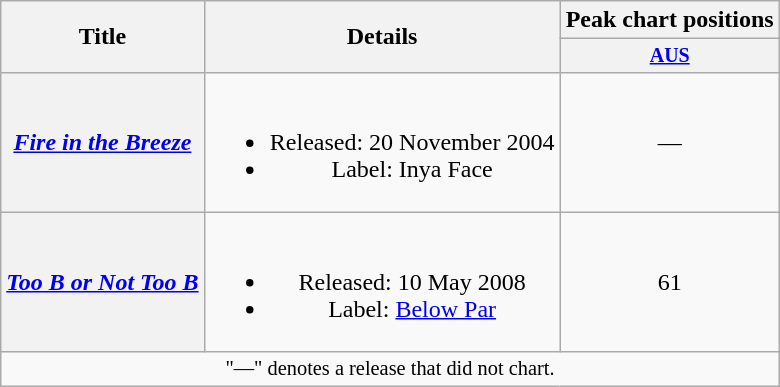<table class="wikitable plainrowheaders" style="text-align:center;">
<tr>
<th rowspan="2">Title</th>
<th rowspan="2" width="230">Details</th>
<th colspan="1">Peak chart positions</th>
</tr>
<tr style="font-size:smaller;">
<th><a href='#'>AUS</a><br></th>
</tr>
<tr>
<th scope="row"><em><a href='#'>Fire in the Breeze</a></em></th>
<td><br><ul><li>Released: 20 November 2004</li><li>Label: Inya Face</li></ul></td>
<td>—</td>
</tr>
<tr>
<th scope="row"><em><a href='#'>Too B or Not Too B</a></em></th>
<td><br><ul><li>Released: 10 May 2008</li><li>Label: <a href='#'>Below Par</a></li></ul></td>
<td>61</td>
</tr>
<tr>
<td colspan="3" style="font-size: 85%">"—" denotes a release that did not chart.</td>
</tr>
</table>
